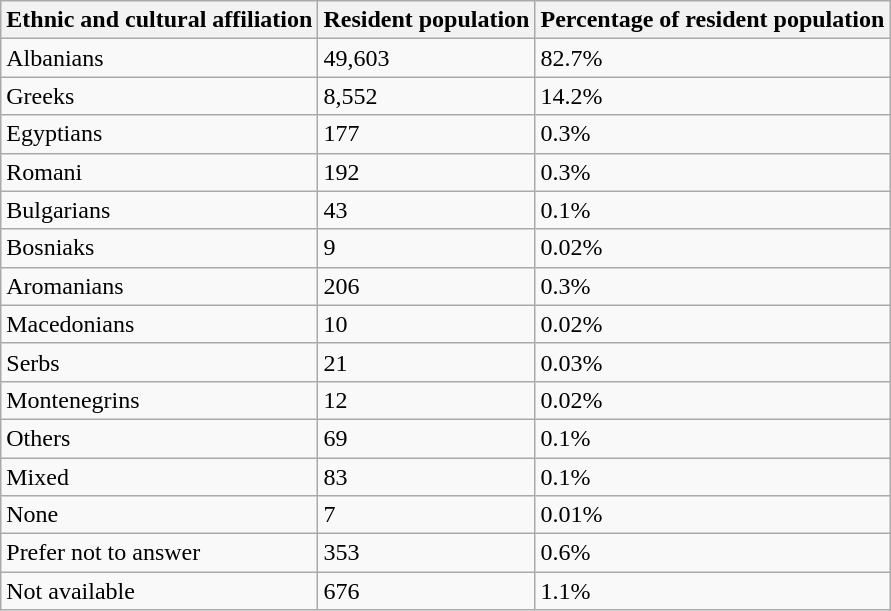<table class="wikitable">
<tr>
<th>Ethnic and cultural affiliation</th>
<th>Resident population</th>
<th>Percentage of resident population</th>
</tr>
<tr>
<td>Albanians</td>
<td>49,603</td>
<td>82.7%</td>
</tr>
<tr>
<td>Greeks</td>
<td>8,552</td>
<td>14.2%</td>
</tr>
<tr>
<td>Egyptians</td>
<td>177</td>
<td>0.3%</td>
</tr>
<tr>
<td>Romani</td>
<td>192</td>
<td>0.3%</td>
</tr>
<tr>
<td>Bulgarians</td>
<td>43</td>
<td>0.1%</td>
</tr>
<tr>
<td>Bosniaks</td>
<td>9</td>
<td>0.02%</td>
</tr>
<tr>
<td>Aromanians</td>
<td>206</td>
<td>0.3%</td>
</tr>
<tr>
<td>Macedonians</td>
<td>10</td>
<td>0.02%</td>
</tr>
<tr>
<td>Serbs</td>
<td>21</td>
<td>0.03%</td>
</tr>
<tr>
<td>Montenegrins</td>
<td>12</td>
<td>0.02%</td>
</tr>
<tr>
<td>Others</td>
<td>69</td>
<td>0.1%</td>
</tr>
<tr>
<td>Mixed</td>
<td>83</td>
<td>0.1%</td>
</tr>
<tr>
<td>None</td>
<td>7</td>
<td>0.01%</td>
</tr>
<tr>
<td>Prefer not to answer</td>
<td>353</td>
<td>0.6%</td>
</tr>
<tr>
<td>Not available</td>
<td>676</td>
<td>1.1%</td>
</tr>
</table>
